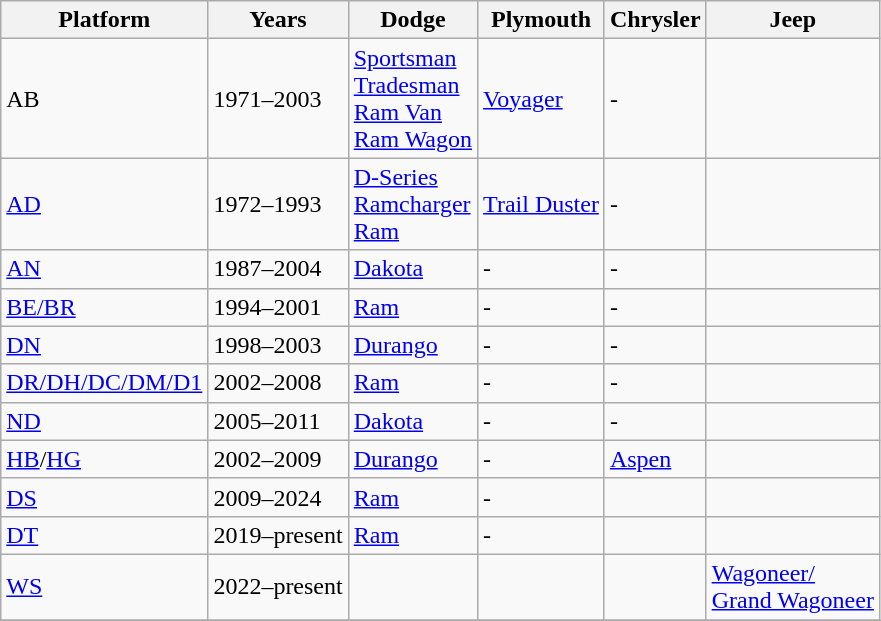<table class="wikitable sortable">
<tr>
<th>Platform</th>
<th>Years</th>
<th>Dodge</th>
<th>Plymouth</th>
<th>Chrysler</th>
<th>Jeep</th>
</tr>
<tr>
<td>AB</td>
<td>1971–2003</td>
<td><a href='#'>Sportsman</a><br><a href='#'>Tradesman</a><br><a href='#'>Ram Van</a><br><a href='#'>Ram Wagon</a></td>
<td><a href='#'>Voyager</a></td>
<td>-</td>
<td></td>
</tr>
<tr>
<td><a href='#'>AD</a></td>
<td>1972–1993</td>
<td><a href='#'>D-Series</a><br><a href='#'>Ramcharger</a><br><a href='#'>Ram</a></td>
<td><a href='#'>Trail Duster</a></td>
<td>-</td>
<td></td>
</tr>
<tr>
<td><a href='#'>AN</a></td>
<td>1987–2004</td>
<td><a href='#'>Dakota</a></td>
<td>-</td>
<td>-</td>
<td></td>
</tr>
<tr>
<td><a href='#'>BE/BR</a></td>
<td>1994–2001</td>
<td><a href='#'>Ram</a></td>
<td>-</td>
<td>-</td>
<td></td>
</tr>
<tr>
<td><a href='#'>DN</a></td>
<td>1998–2003</td>
<td><a href='#'>Durango</a></td>
<td>-</td>
<td>-</td>
<td></td>
</tr>
<tr>
<td><a href='#'>DR/DH/DC/DM/D1</a></td>
<td>2002–2008</td>
<td><a href='#'>Ram</a></td>
<td>-</td>
<td>-</td>
<td></td>
</tr>
<tr>
<td><a href='#'>ND</a></td>
<td>2005–2011</td>
<td><a href='#'>Dakota</a></td>
<td>-</td>
<td>-</td>
<td></td>
</tr>
<tr>
<td><a href='#'>HB</a>/<a href='#'>HG</a></td>
<td>2002–2009</td>
<td><a href='#'>Durango</a></td>
<td>-</td>
<td><a href='#'>Aspen</a></td>
<td></td>
</tr>
<tr>
<td><a href='#'>DS</a></td>
<td>2009–2024</td>
<td><a href='#'>Ram</a></td>
<td>-</td>
<td></td>
<td></td>
</tr>
<tr>
<td><a href='#'>DT</a></td>
<td>2019–present</td>
<td><a href='#'>Ram</a></td>
<td>-</td>
<td></td>
<td></td>
</tr>
<tr>
<td><a href='#'>WS</a></td>
<td>2022–present</td>
<td></td>
<td></td>
<td></td>
<td><a href='#'>Wagoneer/<br>Grand Wagoneer</a></td>
</tr>
<tr>
</tr>
</table>
